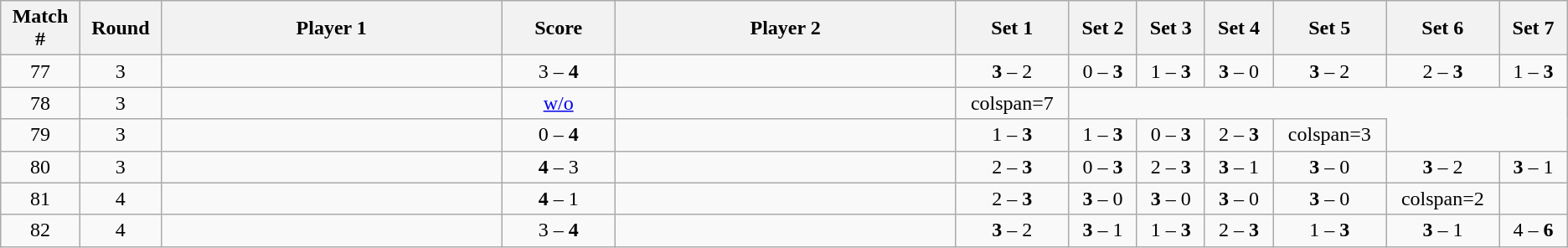<table class="wikitable">
<tr>
<th width="2%">Match #</th>
<th width="2%">Round</th>
<th width="15%">Player 1</th>
<th width="5%">Score</th>
<th width="15%">Player 2</th>
<th width="3%">Set 1</th>
<th width="3%">Set 2</th>
<th width="3%">Set 3</th>
<th width="3%">Set 4</th>
<th width="3%">Set 5</th>
<th width="3%">Set 6</th>
<th width="3%">Set 7</th>
</tr>
<tr style=text-align:center;">
<td>77</td>
<td>3</td>
<td></td>
<td>3 – <strong>4</strong></td>
<td></td>
<td><strong>3</strong> – 2</td>
<td>0 – <strong>3</strong></td>
<td>1 – <strong>3</strong></td>
<td><strong>3</strong> – 0</td>
<td><strong>3</strong> – 2</td>
<td>2 – <strong>3</strong></td>
<td>1 – <strong>3</strong></td>
</tr>
<tr style=text-align:center;">
<td>78</td>
<td>3</td>
<td></td>
<td><a href='#'>w/o</a></td>
<td></td>
<td>colspan=7</td>
</tr>
<tr style=text-align:center;">
<td>79</td>
<td>3</td>
<td></td>
<td>0 – <strong>4</strong></td>
<td></td>
<td>1 – <strong>3</strong></td>
<td>1 – <strong>3</strong></td>
<td>0 – <strong>3</strong></td>
<td>2 – <strong>3</strong></td>
<td>colspan=3</td>
</tr>
<tr style=text-align:center;">
<td>80</td>
<td>3</td>
<td></td>
<td><strong>4</strong> – 3</td>
<td></td>
<td>2 – <strong>3</strong></td>
<td>0 – <strong>3</strong></td>
<td>2 – <strong>3</strong></td>
<td><strong>3</strong> – 1</td>
<td><strong>3</strong> – 0</td>
<td><strong>3</strong> – 2</td>
<td><strong>3</strong> – 1</td>
</tr>
<tr style=text-align:center;">
<td>81</td>
<td>4</td>
<td></td>
<td><strong>4</strong> – 1</td>
<td></td>
<td>2 – <strong>3</strong></td>
<td><strong>3</strong> – 0</td>
<td><strong>3</strong> – 0</td>
<td><strong>3</strong> – 0</td>
<td><strong>3</strong> – 0</td>
<td>colspan=2</td>
</tr>
<tr style=text-align:center;">
<td>82</td>
<td>4</td>
<td></td>
<td>3 – <strong>4</strong></td>
<td></td>
<td><strong>3</strong> – 2</td>
<td><strong>3</strong> – 1</td>
<td>1 – <strong>3</strong></td>
<td>2 – <strong>3</strong></td>
<td>1 – <strong>3</strong></td>
<td><strong>3</strong> – 1</td>
<td>4 – <strong>6</strong></td>
</tr>
</table>
